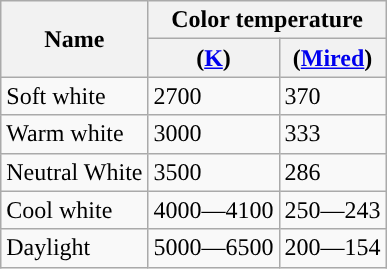<table class="wikitable">
<tr>
<th rowspan=2>Name</th>
<th colspan=2>Color temperature</th>
</tr>
<tr>
<th>(<a href='#'>K</a>)</th>
<th>(<a href='#'>Mired</a>)</th>
</tr>
<tr>
<td>Soft white</td>
<td style="background-color:#">2700</td>
<td>370</td>
</tr>
<tr>
<td>Warm white</td>
<td style="background-color:#">3000</td>
<td>333</td>
</tr>
<tr>
<td>Neutral White</td>
<td style="background-color:#">3500</td>
<td>286</td>
</tr>
<tr>
<td>Cool white</td>
<td style="background-color:#">4000—4100</td>
<td>250—243</td>
</tr>
<tr>
<td>Daylight</td>
<td style="background-color:#">5000—6500</td>
<td>200—154</td>
</tr>
</table>
